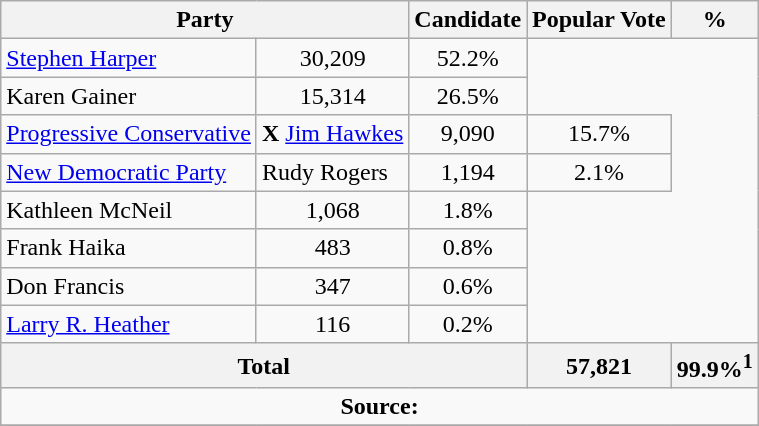<table class="wikitable">
<tr>
<th colspan="2">Party</th>
<th>Candidate</th>
<th>Popular Vote</th>
<th>%</th>
</tr>
<tr>
<td> <a href='#'>Stephen Harper</a></td>
<td align=center>30,209</td>
<td align=center>52.2%</td>
</tr>
<tr>
<td>Karen Gainer</td>
<td align=center>15,314</td>
<td align=center>26.5%</td>
</tr>
<tr>
<td><a href='#'>Progressive Conservative</a></td>
<td><strong>X</strong> <a href='#'>Jim Hawkes</a></td>
<td align=center>9,090</td>
<td align=center>15.7%</td>
</tr>
<tr>
<td><a href='#'>New Democratic Party</a></td>
<td>Rudy Rogers</td>
<td align=center>1,194</td>
<td align=center>2.1%</td>
</tr>
<tr>
<td>Kathleen McNeil</td>
<td align=center>1,068</td>
<td align=center>1.8%</td>
</tr>
<tr>
<td>Frank Haika</td>
<td align=center>483</td>
<td align=center>0.8%</td>
</tr>
<tr>
<td>Don Francis</td>
<td align=center>347</td>
<td align=center>0.6%</td>
</tr>
<tr>
<td><a href='#'>Larry R. Heather</a></td>
<td align=center>116</td>
<td align=center>0.2%</td>
</tr>
<tr>
<th colspan=3>Total</th>
<th>57,821</th>
<th>99.9%<sup>1</sup></th>
</tr>
<tr>
<td align="center" colspan=5><strong>Source:</strong> </td>
</tr>
<tr>
</tr>
</table>
